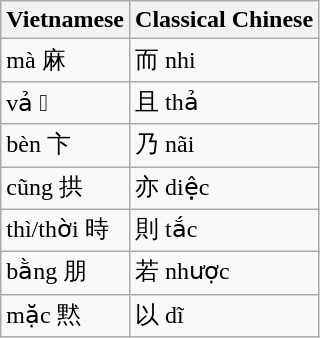<table class="wikitable">
<tr>
<th>Vietnamese</th>
<th>Classical Chinese</th>
</tr>
<tr>
<td>mà 麻</td>
<td>而 nhi</td>
</tr>
<tr>
<td>vả 𡲤</td>
<td>且 thả</td>
</tr>
<tr>
<td>bèn 卞</td>
<td>乃 nãi</td>
</tr>
<tr>
<td>cũng 拱</td>
<td>亦 diệc</td>
</tr>
<tr>
<td>thì/thời 時</td>
<td>則 tắc</td>
</tr>
<tr>
<td>bằng 朋</td>
<td>若 nhược</td>
</tr>
<tr>
<td>mặc 黙</td>
<td>以 dĩ</td>
</tr>
</table>
